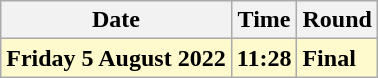<table class="wikitable">
<tr>
<th>Date</th>
<th>Time</th>
<th>Round</th>
</tr>
<tr>
<td style=background:lemonchiffon><strong>Friday 5 August 2022</strong></td>
<td style=background:lemonchiffon><strong>11:28</strong></td>
<td style=background:lemonchiffon><strong>Final</strong></td>
</tr>
</table>
